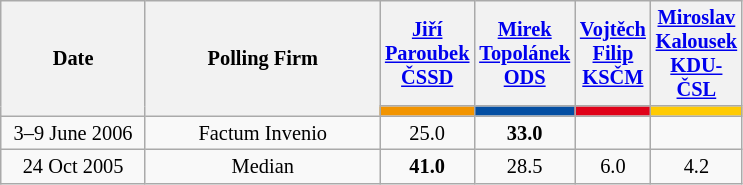<table class="wikitable" style="text-align:center; font-size:85%; line-height:16px;">
<tr style="height:42px;">
<th style="width:90px;" rowspan="2">Date</th>
<th style="width:150px;" rowspan="2">Polling Firm</th>
<th><a href='#'>Jiří Paroubek</a><br><a href='#'><span>ČSSD</span></a></th>
<th><a href='#'>Mirek Topolánek</a><br><a href='#'><span>ODS</span></a></th>
<th><a href='#'>Vojtěch Filip</a><br><a href='#'><span>KSČM</span></a></th>
<th><a href='#'>Miroslav Kalousek</a><br><a href='#'><span>KDU-ČSL</span></a></th>
</tr>
<tr>
<th style="color:inherit;background:#F29400; width:40px;"></th>
<th style="color:inherit;background:#034EA2; width:40px;"></th>
<th style="color:inherit;background:#E00219; width:40px;"></th>
<th style="color:inherit;background:#FFCB03; width:40px;"></th>
</tr>
<tr>
<td>3–9 June 2006</td>
<td>Factum Invenio</td>
<td>25.0</td>
<td><strong>33.0</strong></td>
<td></td>
<td></td>
</tr>
<tr>
<td>24 Oct 2005</td>
<td>Median</td>
<td><strong>41.0</strong></td>
<td>28.5</td>
<td>6.0</td>
<td>4.2</td>
</tr>
</table>
